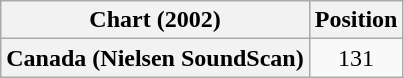<table class="wikitable plainrowheaders" style="text-align:center;">
<tr>
<th scope="col">Chart (2002)</th>
<th scope="col">Position</th>
</tr>
<tr>
<th scope="row">Canada (Nielsen SoundScan)</th>
<td>131</td>
</tr>
</table>
